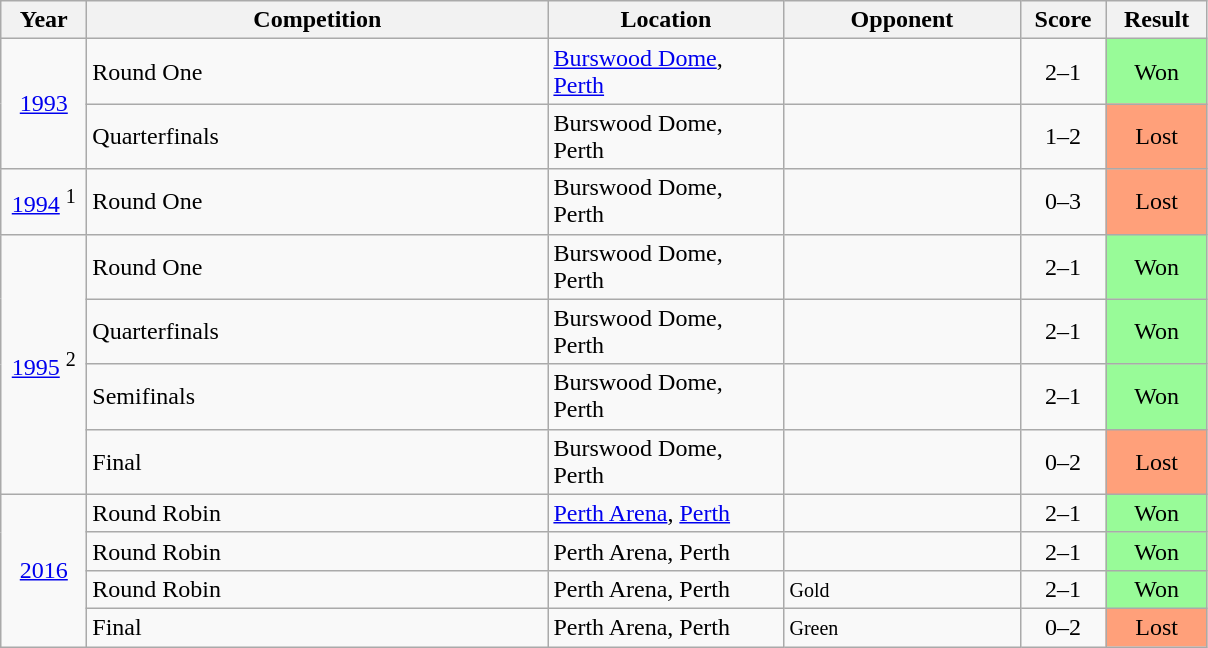<table class="wikitable">
<tr>
<th width="50">Year</th>
<th width="300">Competition</th>
<th width="150">Location</th>
<th width="150">Opponent</th>
<th width="50">Score</th>
<th width="60">Result</th>
</tr>
<tr>
<td align="center" rowspan="2"><a href='#'>1993</a></td>
<td>Round One</td>
<td><a href='#'>Burswood Dome</a>, <a href='#'>Perth</a></td>
<td></td>
<td align="center">2–1</td>
<td align="center" bgcolor="#98FB98">Won</td>
</tr>
<tr>
<td>Quarterfinals</td>
<td>Burswood Dome, Perth</td>
<td></td>
<td align="center">1–2</td>
<td align="center" bgcolor="#FFA07A">Lost</td>
</tr>
<tr>
<td align="center" rowspan="1"><a href='#'>1994</a> <sup>1</sup></td>
<td>Round One</td>
<td>Burswood Dome, Perth</td>
<td></td>
<td align="center">0–3</td>
<td align="center" bgcolor="#FFA07A">Lost</td>
</tr>
<tr>
<td align="center" rowspan="4"><a href='#'>1995</a> <sup>2</sup></td>
<td>Round One</td>
<td>Burswood Dome, Perth</td>
<td></td>
<td align="center">2–1</td>
<td align="center" bgcolor="#98FB98">Won</td>
</tr>
<tr>
<td>Quarterfinals</td>
<td>Burswood Dome, Perth</td>
<td></td>
<td align="center">2–1</td>
<td align="center" bgcolor="#98FB98">Won</td>
</tr>
<tr>
<td>Semifinals</td>
<td>Burswood Dome, Perth</td>
<td></td>
<td align="center">2–1</td>
<td align="center" bgcolor="#98FB98">Won</td>
</tr>
<tr>
<td>Final</td>
<td>Burswood Dome, Perth</td>
<td></td>
<td align="center">0–2</td>
<td align="center" bgcolor="#FFA07A">Lost</td>
</tr>
<tr>
<td align="center" rowspan="4"><a href='#'>2016</a></td>
<td>Round Robin</td>
<td><a href='#'>Perth Arena</a>, <a href='#'>Perth</a></td>
<td></td>
<td align="center">2–1</td>
<td align="center" bgcolor="#98FB98">Won</td>
</tr>
<tr>
<td>Round Robin</td>
<td>Perth Arena, Perth</td>
<td></td>
<td align="center">2–1</td>
<td align="center" bgcolor="#98FB98">Won</td>
</tr>
<tr>
<td>Round Robin</td>
<td>Perth Arena, Perth</td>
<td> <small> Gold </small></td>
<td align="center">2–1</td>
<td align="center" bgcolor="#98FB98">Won</td>
</tr>
<tr>
<td>Final</td>
<td>Perth Arena, Perth</td>
<td> <small> Green </small></td>
<td align="center">0–2</td>
<td align="center" bgcolor="#FFA07A">Lost</td>
</tr>
</table>
